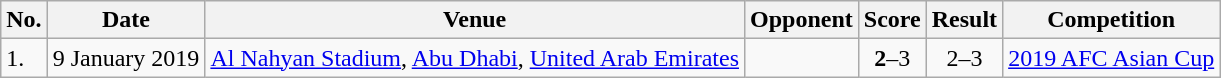<table class="wikitable" style="font-size:100%;">
<tr>
<th>No.</th>
<th>Date</th>
<th>Venue</th>
<th>Opponent</th>
<th>Score</th>
<th>Result</th>
<th>Competition</th>
</tr>
<tr>
<td>1.</td>
<td>9 January 2019</td>
<td><a href='#'>Al Nahyan Stadium</a>, <a href='#'>Abu Dhabi</a>, <a href='#'>United Arab Emirates</a></td>
<td></td>
<td align=center><strong>2</strong>–3</td>
<td align=center>2–3</td>
<td><a href='#'>2019 AFC Asian Cup</a></td>
</tr>
</table>
